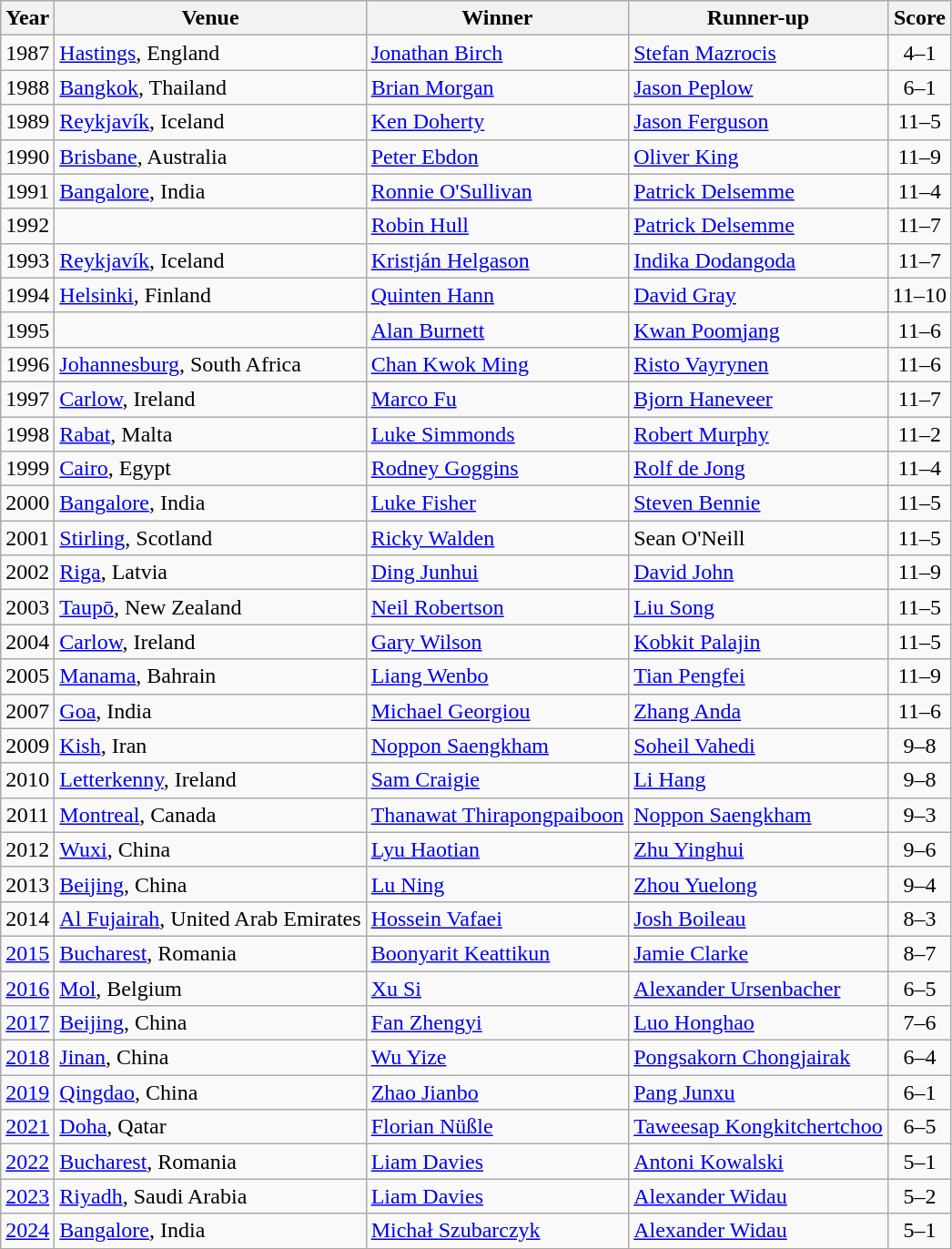<table class="wikitable">
<tr>
<th>Year</th>
<th>Venue</th>
<th>Winner</th>
<th>Runner-up</th>
<th>Score</th>
</tr>
<tr>
<td align = "center">1987</td>
<td> <a href='#'>Hastings</a>, England</td>
<td> <a href='#'>Jonathan Birch</a></td>
<td> <a href='#'>Stefan Mazrocis</a></td>
<td align = "center">4–1</td>
</tr>
<tr>
<td align = "center">1988</td>
<td> <a href='#'>Bangkok</a>, Thailand</td>
<td> <a href='#'>Brian Morgan</a></td>
<td> <a href='#'>Jason Peplow</a></td>
<td align = "center">6–1</td>
</tr>
<tr>
<td align = "center">1989</td>
<td> <a href='#'>Reykjavík</a>, Iceland</td>
<td> <a href='#'>Ken Doherty</a></td>
<td> <a href='#'>Jason Ferguson</a></td>
<td align = "center">11–5</td>
</tr>
<tr>
<td align = "center">1990</td>
<td> <a href='#'>Brisbane</a>, Australia</td>
<td> <a href='#'>Peter Ebdon</a></td>
<td> <a href='#'>Oliver King</a></td>
<td align = "center">11–9</td>
</tr>
<tr>
<td align = "center">1991</td>
<td> <a href='#'>Bangalore</a>, India</td>
<td> <a href='#'>Ronnie O'Sullivan</a></td>
<td> <a href='#'>Patrick Delsemme</a></td>
<td align = "center">11–4</td>
</tr>
<tr>
<td align = "center">1992</td>
<td></td>
<td> <a href='#'>Robin Hull</a></td>
<td> <a href='#'>Patrick Delsemme</a></td>
<td align = "center">11–7</td>
</tr>
<tr>
<td align = "center">1993</td>
<td> <a href='#'>Reykjavík</a>, Iceland</td>
<td> <a href='#'>Kristján Helgason</a></td>
<td> <a href='#'>Indika Dodangoda</a></td>
<td align = "center">11–7</td>
</tr>
<tr>
<td align = "center">1994</td>
<td> <a href='#'>Helsinki</a>, Finland</td>
<td> <a href='#'>Quinten Hann</a></td>
<td> <a href='#'>David Gray</a></td>
<td align = "center">11–10</td>
</tr>
<tr>
<td align = "center">1995</td>
<td></td>
<td> <a href='#'>Alan Burnett</a></td>
<td> <a href='#'>Kwan Poomjang</a></td>
<td align = "center">11–6</td>
</tr>
<tr>
<td align = "center">1996</td>
<td> <a href='#'>Johannesburg</a>, South Africa</td>
<td> <a href='#'>Chan Kwok Ming</a></td>
<td> <a href='#'>Risto Vayrynen</a></td>
<td align = "center">11–6</td>
</tr>
<tr>
<td align = "center">1997</td>
<td> <a href='#'>Carlow</a>, Ireland</td>
<td> <a href='#'>Marco Fu</a></td>
<td> <a href='#'>Bjorn Haneveer</a></td>
<td align = "center">11–7</td>
</tr>
<tr>
<td align = "center">1998</td>
<td> <a href='#'>Rabat</a>, Malta</td>
<td> <a href='#'>Luke Simmonds</a></td>
<td> <a href='#'>Robert Murphy</a></td>
<td align = "center">11–2</td>
</tr>
<tr>
<td align = "center">1999</td>
<td> <a href='#'>Cairo</a>, Egypt</td>
<td> <a href='#'>Rodney Goggins</a></td>
<td> <a href='#'>Rolf de Jong</a></td>
<td align = "center">11–4</td>
</tr>
<tr>
<td align = "center">2000</td>
<td> <a href='#'>Bangalore</a>, India</td>
<td> <a href='#'>Luke Fisher</a></td>
<td> <a href='#'>Steven Bennie</a></td>
<td align = "center">11–5</td>
</tr>
<tr>
<td align = "center">2001</td>
<td> <a href='#'>Stirling</a>, Scotland</td>
<td> <a href='#'>Ricky Walden</a></td>
<td> Sean O'Neill</td>
<td align = "center">11–5</td>
</tr>
<tr>
<td align = "center">2002</td>
<td> <a href='#'>Riga</a>, Latvia</td>
<td> <a href='#'>Ding Junhui</a></td>
<td> <a href='#'>David John</a></td>
<td align = "center">11–9</td>
</tr>
<tr>
<td align = "center">2003</td>
<td> <a href='#'>Taupō</a>, New Zealand</td>
<td> <a href='#'>Neil Robertson</a></td>
<td> <a href='#'>Liu Song</a></td>
<td align = "center">11–5</td>
</tr>
<tr>
<td align = "center">2004</td>
<td> <a href='#'>Carlow</a>, Ireland</td>
<td> <a href='#'>Gary Wilson</a></td>
<td> <a href='#'>Kobkit Palajin</a></td>
<td align = "center">11–5</td>
</tr>
<tr>
<td align = "center">2005</td>
<td> <a href='#'>Manama</a>, Bahrain</td>
<td> <a href='#'>Liang Wenbo</a></td>
<td> <a href='#'>Tian Pengfei</a></td>
<td align = "center">11–9</td>
</tr>
<tr>
<td align = "center">2007</td>
<td> <a href='#'>Goa</a>, India</td>
<td> <a href='#'>Michael Georgiou</a></td>
<td> <a href='#'>Zhang Anda</a></td>
<td align = "center">11–6</td>
</tr>
<tr>
<td align = "center">2009</td>
<td> <a href='#'>Kish</a>, Iran</td>
<td> <a href='#'>Noppon Saengkham</a></td>
<td> <a href='#'>Soheil Vahedi</a></td>
<td align = "center">9–8</td>
</tr>
<tr>
<td align = "center">2010</td>
<td> <a href='#'>Letterkenny</a>, Ireland</td>
<td> <a href='#'>Sam Craigie</a></td>
<td> <a href='#'>Li Hang</a></td>
<td align = "center">9–8</td>
</tr>
<tr>
<td align = "center">2011</td>
<td> <a href='#'>Montreal</a>, Canada</td>
<td> <a href='#'>Thanawat Thirapongpaiboon</a></td>
<td> <a href='#'>Noppon Saengkham</a></td>
<td align = "center">9–3</td>
</tr>
<tr>
<td align = "center">2012</td>
<td> <a href='#'>Wuxi</a>, China</td>
<td> <a href='#'>Lyu Haotian</a></td>
<td> <a href='#'>Zhu Yinghui</a></td>
<td align = "center">9–6</td>
</tr>
<tr>
<td align = "center">2013</td>
<td> <a href='#'>Beijing</a>, China</td>
<td> <a href='#'>Lu Ning</a></td>
<td> <a href='#'>Zhou Yuelong</a></td>
<td align = "center">9–4</td>
</tr>
<tr>
<td align="center">2014</td>
<td> <a href='#'>Al Fujairah</a>, United Arab Emirates</td>
<td> <a href='#'>Hossein Vafaei</a></td>
<td> <a href='#'>Josh Boileau</a></td>
<td align = "center">8–3</td>
</tr>
<tr>
<td align="center"><a href='#'>2015</a></td>
<td> <a href='#'>Bucharest</a>, Romania</td>
<td> <a href='#'>Boonyarit Keattikun</a></td>
<td> <a href='#'>Jamie Clarke</a></td>
<td align = "center">8–7</td>
</tr>
<tr>
<td align="center"><a href='#'>2016</a></td>
<td> <a href='#'>Mol</a>, Belgium</td>
<td> <a href='#'>Xu Si</a></td>
<td> <a href='#'>Alexander Ursenbacher</a></td>
<td align = "center">6–5</td>
</tr>
<tr>
<td align="center"><a href='#'>2017</a></td>
<td> <a href='#'>Beijing</a>, China</td>
<td> <a href='#'>Fan Zhengyi</a></td>
<td> <a href='#'>Luo Honghao</a></td>
<td align = "center">7–6</td>
</tr>
<tr>
<td align="center"><a href='#'>2018</a></td>
<td> <a href='#'>Jinan</a>, China</td>
<td> <a href='#'>Wu Yize</a></td>
<td> <a href='#'>Pongsakorn Chongjairak</a></td>
<td align = "center">6–4</td>
</tr>
<tr>
<td align="center"><a href='#'>2019</a></td>
<td> <a href='#'>Qingdao</a>, China</td>
<td> <a href='#'>Zhao Jianbo</a></td>
<td> <a href='#'>Pang Junxu</a></td>
<td align = "center">6–1</td>
</tr>
<tr>
<td align="center"><a href='#'>2021</a></td>
<td> <a href='#'>Doha</a>, Qatar</td>
<td> <a href='#'>Florian Nüßle</a></td>
<td> <a href='#'>Taweesap Kongkitchertchoo</a></td>
<td align = "center">6–5</td>
</tr>
<tr>
<td align="center"><a href='#'>2022</a></td>
<td> <a href='#'>Bucharest</a>, Romania</td>
<td> <a href='#'>Liam Davies</a></td>
<td> <a href='#'>Antoni Kowalski</a></td>
<td align = "center">5–1</td>
</tr>
<tr>
<td align="center"><a href='#'>2023</a></td>
<td> <a href='#'>Riyadh</a>, Saudi Arabia</td>
<td> <a href='#'>Liam Davies</a></td>
<td> <a href='#'>Alexander Widau</a></td>
<td align = "center">5–2</td>
</tr>
<tr>
<td align="center"><a href='#'>2024</a></td>
<td> <a href='#'>Bangalore</a>, India</td>
<td> <a href='#'>Michał Szubarczyk</a></td>
<td> <a href='#'>Alexander Widau</a></td>
<td align = "center">5–1</td>
</tr>
</table>
